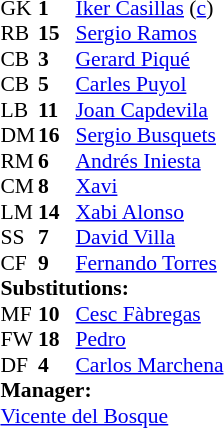<table cellspacing="0" cellpadding="0" style="font-size:90%; margin:auto;">
<tr>
<th width=25></th>
<th width=25></th>
</tr>
<tr>
<td>GK</td>
<td><strong>1</strong></td>
<td><a href='#'>Iker Casillas</a> (<a href='#'>c</a>)</td>
</tr>
<tr>
<td>RB</td>
<td><strong>15</strong></td>
<td><a href='#'>Sergio Ramos</a></td>
</tr>
<tr>
<td>CB</td>
<td><strong>3</strong></td>
<td><a href='#'>Gerard Piqué</a></td>
<td></td>
</tr>
<tr>
<td>CB</td>
<td><strong>5</strong></td>
<td><a href='#'>Carles Puyol</a></td>
<td></td>
<td></td>
</tr>
<tr>
<td>LB</td>
<td><strong>11</strong></td>
<td><a href='#'>Joan Capdevila</a></td>
</tr>
<tr>
<td>DM</td>
<td><strong>16</strong></td>
<td><a href='#'>Sergio Busquets</a></td>
<td></td>
</tr>
<tr>
<td>RM</td>
<td><strong>6</strong></td>
<td><a href='#'>Andrés Iniesta</a></td>
</tr>
<tr>
<td>CM</td>
<td><strong>8</strong></td>
<td><a href='#'>Xavi</a></td>
</tr>
<tr>
<td>LM</td>
<td><strong>14</strong></td>
<td><a href='#'>Xabi Alonso</a></td>
<td></td>
<td></td>
</tr>
<tr>
<td>SS</td>
<td><strong>7</strong></td>
<td><a href='#'>David Villa</a></td>
</tr>
<tr>
<td>CF</td>
<td><strong>9</strong></td>
<td><a href='#'>Fernando Torres</a></td>
<td></td>
<td></td>
</tr>
<tr>
<td colspan=3><strong>Substitutions:</strong></td>
</tr>
<tr>
<td>MF</td>
<td><strong>10</strong></td>
<td><a href='#'>Cesc Fàbregas</a></td>
<td></td>
<td></td>
</tr>
<tr>
<td>FW</td>
<td><strong>18</strong></td>
<td><a href='#'>Pedro</a></td>
<td></td>
<td></td>
</tr>
<tr>
<td>DF</td>
<td><strong>4</strong></td>
<td><a href='#'>Carlos Marchena</a></td>
<td></td>
<td></td>
</tr>
<tr>
<td colspan=3><strong>Manager:</strong></td>
</tr>
<tr>
<td colspan=3><a href='#'>Vicente del Bosque</a></td>
</tr>
</table>
